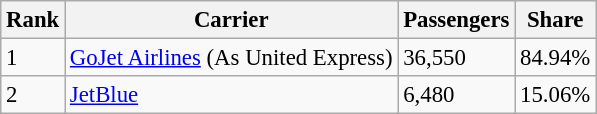<table class="sortable wikitable" style="text; font-size:95%;">
<tr>
<th>Rank</th>
<th>Carrier</th>
<th>Passengers</th>
<th>Share</th>
</tr>
<tr>
<td>1</td>
<td><a href='#'>GoJet Airlines</a> (As United Express)</td>
<td>36,550</td>
<td>84.94%</td>
</tr>
<tr>
<td>2</td>
<td><a href='#'>JetBlue</a></td>
<td>6,480</td>
<td>15.06%</td>
</tr>
</table>
